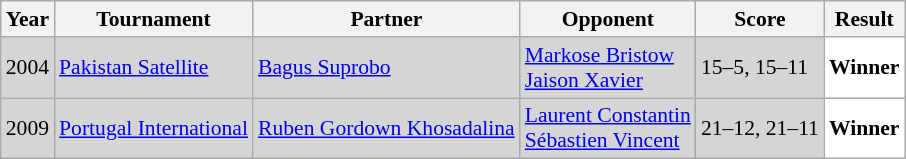<table class="sortable wikitable" style="font-size: 90%;">
<tr>
<th>Year</th>
<th>Tournament</th>
<th>Partner</th>
<th>Opponent</th>
<th>Score</th>
<th>Result</th>
</tr>
<tr style="background:#D5D5D5">
<td align="center">2004</td>
<td align="left"><a href='#'>Pakistan Satellite</a></td>
<td align="left"> <a href='#'>Bagus Suprobo</a></td>
<td align="left"> <a href='#'>Markose Bristow</a><br> <a href='#'>Jaison Xavier</a></td>
<td align="left">15–5, 15–11</td>
<td style="text-align:left; background:white"> <strong>Winner</strong></td>
</tr>
<tr style="background:#D5D5D5">
<td align="center">2009</td>
<td align="left"><a href='#'>Portugal International</a></td>
<td align="left"> <a href='#'>Ruben Gordown Khosadalina</a></td>
<td align="left"> <a href='#'>Laurent Constantin</a><br> <a href='#'>Sébastien Vincent</a></td>
<td align="left">21–12, 21–11</td>
<td style="text-align:left; background:white"> <strong>Winner</strong></td>
</tr>
</table>
